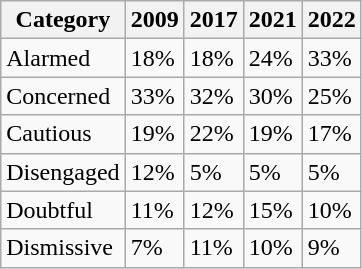<table class="wikitable">
<tr>
<th>Category</th>
<th>2009</th>
<th>2017</th>
<th>2021</th>
<th>2022</th>
</tr>
<tr>
<td>Alarmed</td>
<td>18%</td>
<td>18%</td>
<td>24%</td>
<td>33%</td>
</tr>
<tr>
<td>Concerned</td>
<td>33%</td>
<td>32%</td>
<td>30%</td>
<td>25%</td>
</tr>
<tr>
<td>Cautious</td>
<td>19%</td>
<td>22%</td>
<td>19%</td>
<td>17%</td>
</tr>
<tr>
<td>Disengaged</td>
<td>12%</td>
<td>5%</td>
<td>5%</td>
<td>5%</td>
</tr>
<tr>
<td>Doubtful</td>
<td>11%</td>
<td>12%</td>
<td>15%</td>
<td>10%</td>
</tr>
<tr>
<td>Dismissive</td>
<td>7%</td>
<td>11%</td>
<td>10%</td>
<td>9%</td>
</tr>
</table>
